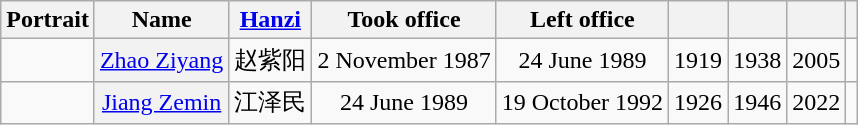<table class="wikitable sortable" style=text-align:center>
<tr>
<th scope="col">Portrait</th>
<th scope="col">Name</th>
<th scope="col"><a href='#'>Hanzi</a></th>
<th scope=col>Took office</th>
<th scope=col>Left office</th>
<th scope="col"></th>
<th scope="col"></th>
<th scope="col"></th>
<th scope=col class="unsortable"></th>
</tr>
<tr>
<td></td>
<th align="center" scope="row" style="font-weight:normal;"><a href='#'>Zhao Ziyang</a></th>
<td data-sort-value="117">赵紫阳</td>
<td>2 November 1987</td>
<td>24 June 1989</td>
<td>1919</td>
<td>1938</td>
<td>2005</td>
<td></td>
</tr>
<tr>
<td></td>
<th align="center" scope="row" style="font-weight:normal;"><a href='#'>Jiang Zemin</a></th>
<td data-sort-value="4">江泽民</td>
<td>24 June 1989</td>
<td>19 October 1992</td>
<td>1926</td>
<td>1946</td>
<td>2022</td>
<td></td>
</tr>
</table>
